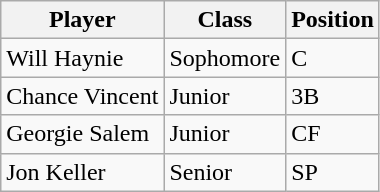<table class="wikitable" border="1">
<tr>
<th>Player</th>
<th>Class</th>
<th>Position</th>
</tr>
<tr>
<td>Will Haynie</td>
<td>Sophomore</td>
<td>C</td>
</tr>
<tr>
<td>Chance Vincent</td>
<td>Junior</td>
<td>3B</td>
</tr>
<tr>
<td>Georgie Salem</td>
<td>Junior</td>
<td>CF</td>
</tr>
<tr>
<td>Jon Keller</td>
<td>Senior</td>
<td>SP</td>
</tr>
</table>
